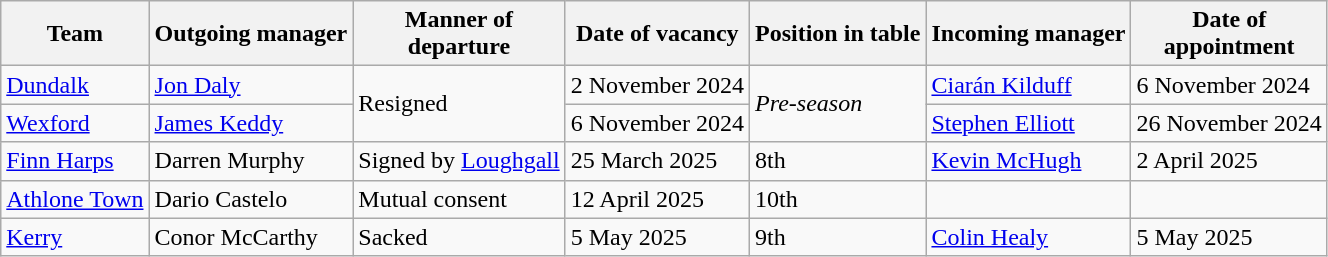<table class="wikitable sortable">
<tr>
<th>Team</th>
<th>Outgoing manager</th>
<th>Manner of<br>departure</th>
<th>Date of vacancy</th>
<th>Position in table</th>
<th>Incoming manager</th>
<th>Date of<br>appointment</th>
</tr>
<tr>
<td><a href='#'>Dundalk</a></td>
<td> <a href='#'>Jon Daly</a></td>
<td rowspan="2">Resigned</td>
<td>2 November 2024</td>
<td rowspan="2"><em>Pre-season</em></td>
<td> <a href='#'>Ciarán Kilduff</a></td>
<td>6 November 2024</td>
</tr>
<tr>
<td><a href='#'>Wexford</a></td>
<td> <a href='#'>James Keddy</a></td>
<td>6 November 2024</td>
<td> <a href='#'>Stephen Elliott</a></td>
<td>26 November 2024</td>
</tr>
<tr>
<td><a href='#'>Finn Harps</a></td>
<td> Darren Murphy</td>
<td>Signed by <a href='#'>Loughgall</a></td>
<td>25 March 2025</td>
<td>8th</td>
<td> <a href='#'>Kevin McHugh</a></td>
<td>2 April 2025</td>
</tr>
<tr>
<td><a href='#'>Athlone Town</a></td>
<td> Dario Castelo</td>
<td>Mutual consent</td>
<td>12 April 2025</td>
<td>10th</td>
<td></td>
<td></td>
</tr>
<tr>
<td><a href='#'>Kerry</a></td>
<td> Conor McCarthy</td>
<td>Sacked</td>
<td>5 May 2025</td>
<td>9th</td>
<td> <a href='#'>Colin Healy</a></td>
<td>5 May 2025</td>
</tr>
</table>
